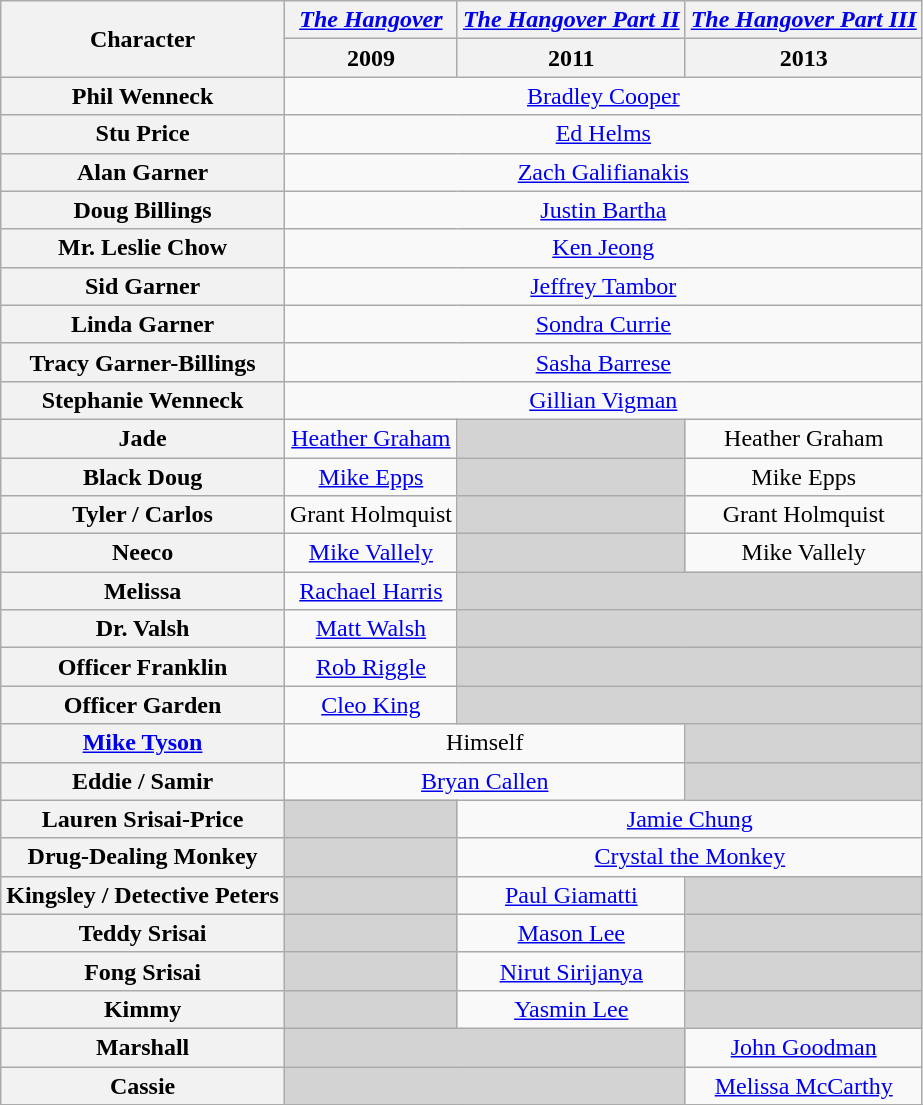<table class="wikitable" style="text-align:center">
<tr>
<th align="center" rowspan="2">Character</th>
<th align="center"><em><a href='#'>The Hangover</a></em></th>
<th align="center"><em><a href='#'>The Hangover Part II</a></em></th>
<th align="center"><em><a href='#'>The Hangover Part III</a></em></th>
</tr>
<tr>
<th>2009</th>
<th>2011</th>
<th>2013</th>
</tr>
<tr>
<th>Phil Wenneck</th>
<td colspan="3"><a href='#'>Bradley Cooper</a></td>
</tr>
<tr>
<th>Stu Price</th>
<td colspan="3"><a href='#'>Ed Helms</a></td>
</tr>
<tr>
<th>Alan Garner</th>
<td colspan="3"><a href='#'>Zach Galifianakis</a></td>
</tr>
<tr>
<th>Doug Billings</th>
<td colspan="3"><a href='#'>Justin Bartha</a></td>
</tr>
<tr>
<th>Mr. Leslie Chow</th>
<td colspan="3"><a href='#'>Ken Jeong</a></td>
</tr>
<tr>
<th>Sid Garner</th>
<td colspan="3"><a href='#'>Jeffrey Tambor</a></td>
</tr>
<tr>
<th>Linda Garner</th>
<td colspan="3"><a href='#'>Sondra Currie</a></td>
</tr>
<tr>
<th>Tracy Garner-Billings</th>
<td colspan="3"><a href='#'>Sasha Barrese</a></td>
</tr>
<tr>
<th>Stephanie Wenneck</th>
<td colspan="3"><a href='#'>Gillian Vigman</a></td>
</tr>
<tr>
<th>Jade</th>
<td colspan="1"><a href='#'>Heather Graham</a></td>
<td colspan="1" style="background-color:lightgrey;"> </td>
<td colspan="1">Heather Graham</td>
</tr>
<tr>
<th>Black Doug</th>
<td colspan="1"><a href='#'>Mike Epps</a></td>
<td colspan="1" style="background-color:lightgrey;"> </td>
<td colspan="1">Mike Epps</td>
</tr>
<tr>
<th>Tyler / Carlos</th>
<td colspan="1">Grant Holmquist</td>
<td colspan="1" style="background-color:lightgrey;"> </td>
<td colspan="1">Grant Holmquist</td>
</tr>
<tr>
<th>Neeco</th>
<td><a href='#'>Mike Vallely</a></td>
<td colspan="1" style="background-color:lightgrey;"> </td>
<td>Mike Vallely</td>
</tr>
<tr>
<th>Melissa</th>
<td colspan="1"><a href='#'>Rachael Harris</a></td>
<td colspan="2" style="background-color:lightgrey;"> </td>
</tr>
<tr>
<th>Dr. Valsh</th>
<td><a href='#'>Matt Walsh</a></td>
<td colspan="2" style="background-color:lightgrey;"> </td>
</tr>
<tr>
<th>Officer Franklin</th>
<td><a href='#'>Rob Riggle</a></td>
<td colspan="2" style="background-color:lightgrey;"> </td>
</tr>
<tr>
<th>Officer Garden</th>
<td><a href='#'>Cleo King</a></td>
<td colspan="2" style="background-color:lightgrey;"> </td>
</tr>
<tr>
<th><a href='#'>Mike Tyson</a></th>
<td colspan="2">Himself</td>
<td colspan="1" style="background-color:lightgrey;"> </td>
</tr>
<tr>
<th>Eddie / Samir</th>
<td colspan="2"><a href='#'>Bryan Callen</a></td>
<td colspan="1" style="background-color:lightgrey;"> </td>
</tr>
<tr>
<th>Lauren Srisai-Price</th>
<td colspan="1" style="background-color:lightgrey;"> </td>
<td colspan="2"><a href='#'>Jamie Chung</a></td>
</tr>
<tr>
<th>Drug-Dealing Monkey</th>
<td colspan="1" style="background-color:lightgrey;"> </td>
<td colspan="2"><a href='#'>Crystal the Monkey</a></td>
</tr>
<tr>
<th>Kingsley / Detective Peters</th>
<td colspan="1" style="background-color:lightgrey;"> </td>
<td><a href='#'>Paul Giamatti</a></td>
<td colspan="1" style="background-color:lightgrey;"> </td>
</tr>
<tr>
<th>Teddy Srisai</th>
<td colspan="1" style="background-color:lightgrey;"> </td>
<td><a href='#'>Mason Lee</a></td>
<td colspan="1" style="background-color:lightgrey;"> </td>
</tr>
<tr>
<th>Fong Srisai</th>
<td colspan="1" style="background-color:lightgrey;"> </td>
<td><a href='#'>Nirut Sirijanya</a></td>
<td colspan="1" style="background-color:lightgrey;"> </td>
</tr>
<tr>
<th>Kimmy</th>
<td colspan="1" style="background-color:lightgrey;"> </td>
<td><a href='#'>Yasmin Lee</a></td>
<td colspan="1" style="background-color:lightgrey;"> </td>
</tr>
<tr>
<th>Marshall</th>
<td colspan="2" style="background-color:lightgrey;"></td>
<td colspan="1"><a href='#'>John Goodman</a></td>
</tr>
<tr>
<th>Cassie</th>
<td colspan="2" style="background-color:lightgrey;"> </td>
<td colspan="1"><a href='#'>Melissa McCarthy</a></td>
</tr>
<tr>
</tr>
</table>
